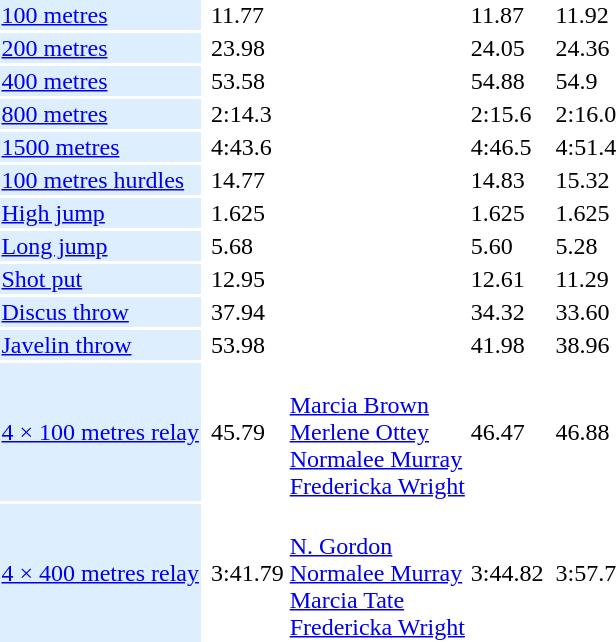<table>
<tr>
<td bgcolor = DDEEFF><a href='#'>100 metres</a></td>
<td></td>
<td>11.77</td>
<td></td>
<td>11.87</td>
<td></td>
<td>11.92</td>
</tr>
<tr>
<td bgcolor = DDEEFF><a href='#'>200 metres</a></td>
<td></td>
<td>23.98</td>
<td></td>
<td>24.05</td>
<td></td>
<td>24.36</td>
</tr>
<tr>
<td bgcolor = DDEEFF><a href='#'>400 metres</a></td>
<td></td>
<td>53.58</td>
<td></td>
<td>54.88</td>
<td></td>
<td>54.9</td>
</tr>
<tr>
<td bgcolor = DDEEFF><a href='#'>800 metres</a></td>
<td></td>
<td>2:14.3</td>
<td></td>
<td>2:15.6</td>
<td></td>
<td>2:16.0</td>
</tr>
<tr>
<td bgcolor = DDEEFF><a href='#'>1500 metres</a></td>
<td></td>
<td>4:43.6</td>
<td></td>
<td>4:46.5</td>
<td></td>
<td>4:51.4</td>
</tr>
<tr>
<td bgcolor = DDEEFF><a href='#'>100 metres hurdles</a></td>
<td></td>
<td>14.77</td>
<td></td>
<td>14.83</td>
<td></td>
<td>15.32</td>
</tr>
<tr>
<td bgcolor = DDEEFF><a href='#'>High jump</a></td>
<td></td>
<td>1.625</td>
<td></td>
<td>1.625</td>
<td></td>
<td>1.625</td>
</tr>
<tr>
<td bgcolor = DDEEFF><a href='#'>Long jump</a></td>
<td></td>
<td>5.68</td>
<td></td>
<td>5.60</td>
<td></td>
<td>5.28</td>
</tr>
<tr>
<td bgcolor = DDEEFF><a href='#'>Shot put</a></td>
<td></td>
<td>12.95</td>
<td></td>
<td>12.61</td>
<td></td>
<td>11.29</td>
</tr>
<tr>
<td bgcolor = DDEEFF><a href='#'>Discus throw</a></td>
<td></td>
<td>37.94</td>
<td></td>
<td>34.32</td>
<td></td>
<td>33.60</td>
</tr>
<tr>
<td bgcolor = DDEEFF><a href='#'>Javelin throw</a></td>
<td></td>
<td>53.98</td>
<td></td>
<td>41.98</td>
<td></td>
<td>38.96</td>
</tr>
<tr>
<td bgcolor = DDEEFF><a href='#'>4 × 100 metres relay</a></td>
<td></td>
<td>45.79</td>
<td>  <br> <a href='#'>Marcia Brown</a> <br> <a href='#'>Merlene Ottey</a> <br> <a href='#'>Normalee Murray</a> <br> <a href='#'>Fredericka Wright</a></td>
<td>46.47</td>
<td></td>
<td>46.88</td>
</tr>
<tr>
<td bgcolor = DDEEFF><a href='#'>4 × 400 metres relay</a></td>
<td></td>
<td>3:41.79</td>
<td> <br> <a href='#'>N. Gordon</a> <br> <a href='#'>Normalee Murray</a> <br> <a href='#'>Marcia Tate</a> <br> <a href='#'>Fredericka Wright</a></td>
<td>3:44.82</td>
<td></td>
<td>3:57.7</td>
</tr>
</table>
